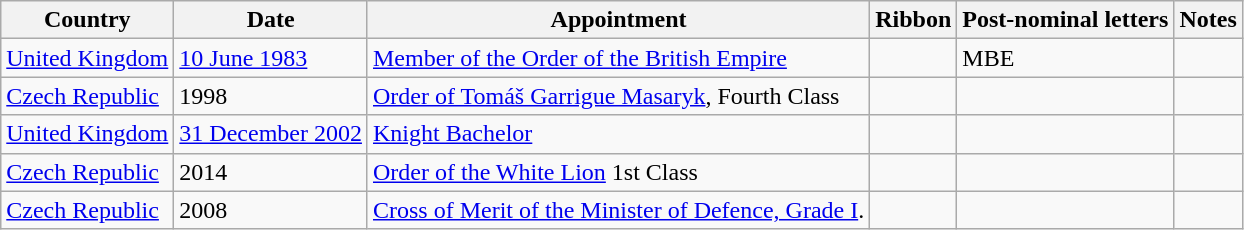<table class="wikitable sortable">
<tr>
<th>Country</th>
<th>Date</th>
<th>Appointment</th>
<th>Ribbon</th>
<th>Post-nominal letters</th>
<th>Notes</th>
</tr>
<tr>
<td><a href='#'>United Kingdom</a></td>
<td><a href='#'>10 June 1983</a></td>
<td><a href='#'>Member of the Order of the British Empire</a></td>
<td></td>
<td>MBE</td>
<td></td>
</tr>
<tr>
<td><a href='#'>Czech Republic</a></td>
<td>1998</td>
<td><a href='#'>Order of Tomáš Garrigue Masaryk</a>, Fourth Class</td>
<td></td>
<td></td>
<td></td>
</tr>
<tr>
<td><a href='#'>United Kingdom</a></td>
<td><a href='#'>31 December 2002</a></td>
<td><a href='#'>Knight Bachelor</a></td>
<td></td>
<td></td>
<td></td>
</tr>
<tr>
<td><a href='#'>Czech Republic</a></td>
<td>2014</td>
<td><a href='#'>Order of the White Lion</a> 1st Class</td>
<td></td>
<td></td>
<td></td>
</tr>
<tr>
<td><a href='#'>Czech Republic</a></td>
<td>2008</td>
<td><a href='#'>Cross of Merit of the Minister of Defence, Grade I</a>.</td>
<td></td>
<td></td>
<td></td>
</tr>
</table>
